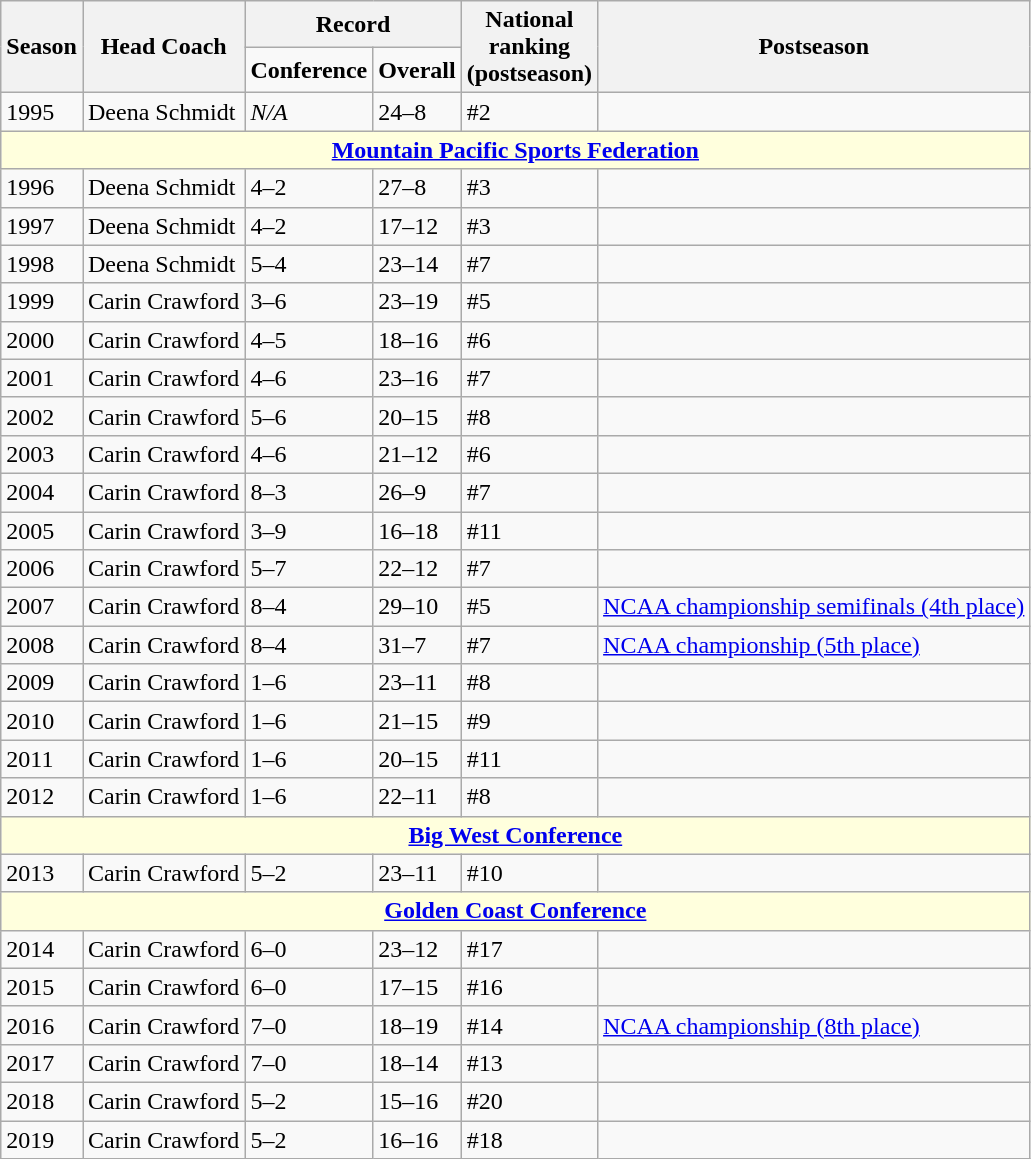<table class="wikitable">
<tr>
<th rowspan="2">Season</th>
<th rowspan="2">Head Coach</th>
<th colspan="2">Record</th>
<th rowspan="2">National<br>ranking<br>(postseason)</th>
<th rowspan="2">Postseason</th>
</tr>
<tr>
<td width="70px" align="center"><strong>Conference</strong></td>
<td width="40px" align="center"><strong>Overall</strong></td>
</tr>
<tr>
<td>1995</td>
<td>Deena Schmidt</td>
<td><em>N/A</em></td>
<td>24–8</td>
<td>#2</td>
<td></td>
</tr>
<tr style="background: #ffffdd;">
<td colspan="6" style="text-align:center;"><strong><a href='#'>Mountain Pacific Sports Federation</a></strong></td>
</tr>
<tr>
<td>1996</td>
<td>Deena Schmidt</td>
<td>4–2</td>
<td>27–8</td>
<td>#3</td>
<td></td>
</tr>
<tr>
<td>1997</td>
<td>Deena Schmidt</td>
<td>4–2</td>
<td>17–12</td>
<td>#3</td>
<td></td>
</tr>
<tr>
<td>1998</td>
<td>Deena Schmidt</td>
<td>5–4</td>
<td>23–14</td>
<td>#7</td>
<td></td>
</tr>
<tr>
<td>1999</td>
<td>Carin Crawford</td>
<td>3–6</td>
<td>23–19</td>
<td>#5</td>
<td></td>
</tr>
<tr>
<td>2000</td>
<td>Carin Crawford</td>
<td>4–5</td>
<td>18–16</td>
<td>#6</td>
<td></td>
</tr>
<tr>
<td>2001</td>
<td>Carin Crawford</td>
<td>4–6</td>
<td>23–16</td>
<td>#7</td>
<td></td>
</tr>
<tr>
<td>2002</td>
<td>Carin Crawford</td>
<td>5–6</td>
<td>20–15</td>
<td>#8</td>
<td></td>
</tr>
<tr>
<td>2003</td>
<td>Carin Crawford</td>
<td>4–6</td>
<td>21–12</td>
<td>#6</td>
<td></td>
</tr>
<tr>
<td>2004</td>
<td>Carin Crawford</td>
<td>8–3</td>
<td>26–9</td>
<td>#7</td>
<td></td>
</tr>
<tr>
<td>2005</td>
<td>Carin Crawford</td>
<td>3–9</td>
<td>16–18</td>
<td>#11</td>
<td></td>
</tr>
<tr>
<td>2006</td>
<td>Carin Crawford</td>
<td>5–7</td>
<td>22–12</td>
<td>#7</td>
<td></td>
</tr>
<tr>
<td>2007</td>
<td>Carin Crawford</td>
<td>8–4</td>
<td>29–10</td>
<td>#5</td>
<td><a href='#'>NCAA championship semifinals (4th place)</a></td>
</tr>
<tr>
<td>2008</td>
<td>Carin Crawford</td>
<td>8–4</td>
<td>31–7</td>
<td>#7</td>
<td><a href='#'>NCAA championship (5th place)</a></td>
</tr>
<tr>
<td>2009</td>
<td>Carin Crawford</td>
<td>1–6</td>
<td>23–11</td>
<td>#8</td>
<td></td>
</tr>
<tr>
<td>2010</td>
<td>Carin Crawford</td>
<td>1–6</td>
<td>21–15</td>
<td>#9</td>
<td></td>
</tr>
<tr>
<td>2011</td>
<td>Carin Crawford</td>
<td>1–6</td>
<td>20–15</td>
<td>#11</td>
<td></td>
</tr>
<tr>
<td>2012</td>
<td>Carin Crawford</td>
<td>1–6</td>
<td>22–11</td>
<td>#8</td>
<td></td>
</tr>
<tr style="background: #ffffdd;">
<td colspan="6" style="text-align:center;"><strong><a href='#'>Big West Conference</a></strong></td>
</tr>
<tr>
<td>2013</td>
<td>Carin Crawford</td>
<td>5–2</td>
<td>23–11</td>
<td>#10</td>
<td></td>
</tr>
<tr style="background: #ffffdd;">
<td colspan="6" style="text-align:center;"><strong><a href='#'>Golden Coast Conference</a></strong></td>
</tr>
<tr>
<td>2014</td>
<td>Carin Crawford</td>
<td>6–0</td>
<td>23–12</td>
<td>#17</td>
<td></td>
</tr>
<tr>
<td>2015</td>
<td>Carin Crawford</td>
<td>6–0</td>
<td>17–15</td>
<td>#16</td>
<td></td>
</tr>
<tr>
<td>2016</td>
<td>Carin Crawford</td>
<td>7–0</td>
<td>18–19</td>
<td>#14</td>
<td><a href='#'>NCAA championship (8th place)</a></td>
</tr>
<tr>
<td>2017</td>
<td>Carin Crawford</td>
<td>7–0</td>
<td>18–14</td>
<td>#13</td>
<td></td>
</tr>
<tr>
<td>2018</td>
<td>Carin Crawford</td>
<td>5–2</td>
<td>15–16</td>
<td>#20</td>
<td></td>
</tr>
<tr>
<td>2019</td>
<td>Carin Crawford</td>
<td>5–2</td>
<td>16–16</td>
<td>#18</td>
<td></td>
</tr>
</table>
